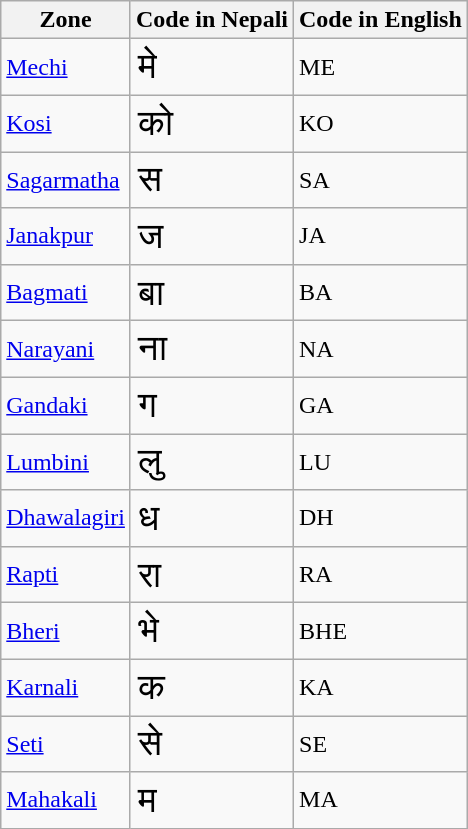<table class="wikitable">
<tr>
<th>Zone</th>
<th>Code in Nepali</th>
<th>Code in English</th>
</tr>
<tr>
<td><a href='#'>Mechi</a></td>
<td style="font-size:150%">मे</td>
<td>ME</td>
</tr>
<tr>
<td><a href='#'>Kosi</a></td>
<td style="font-size:150%">को</td>
<td>KO</td>
</tr>
<tr>
<td><a href='#'>Sagarmatha</a></td>
<td style="font-size:150%">स</td>
<td>SA</td>
</tr>
<tr>
<td><a href='#'>Janakpur</a></td>
<td style="font-size:150%">ज</td>
<td>JA</td>
</tr>
<tr>
<td><a href='#'>Bagmati</a></td>
<td style="font-size:150%">बा</td>
<td>BA</td>
</tr>
<tr>
<td><a href='#'>Narayani</a></td>
<td style="font-size:150%">ना</td>
<td>NA</td>
</tr>
<tr>
<td><a href='#'>Gandaki</a></td>
<td style="font-size:150%">ग</td>
<td>GA</td>
</tr>
<tr>
<td><a href='#'>Lumbini</a></td>
<td style="font-size:150%">लु</td>
<td>LU</td>
</tr>
<tr>
<td><a href='#'>Dhawalagiri</a></td>
<td style="font-size:150%">ध</td>
<td>DH</td>
</tr>
<tr>
<td><a href='#'>Rapti</a></td>
<td style="font-size:150%">रा</td>
<td>RA</td>
</tr>
<tr>
<td><a href='#'>Bheri</a></td>
<td style="font-size:150%">भे</td>
<td>BHE</td>
</tr>
<tr>
<td><a href='#'>Karnali</a></td>
<td style="font-size:150%">क</td>
<td>KA</td>
</tr>
<tr>
<td><a href='#'>Seti</a></td>
<td style="font-size:150%">से</td>
<td>SE</td>
</tr>
<tr>
<td><a href='#'>Mahakali</a></td>
<td style="font-size:150%">म</td>
<td>MA</td>
</tr>
</table>
